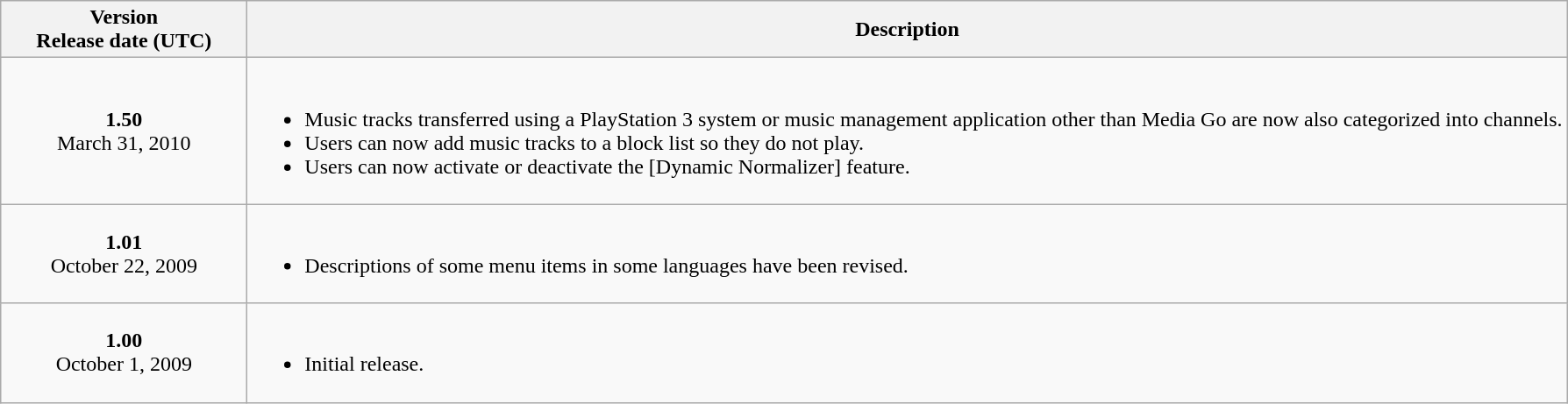<table class="wikitable">
<tr>
<th width="180">Version<br> Release date (UTC)</th>
<th class="unsortable">Description</th>
</tr>
<tr>
<td align=center><strong>1.50</strong><br>March 31, 2010</td>
<td><br><ul><li>Music tracks transferred using a PlayStation 3 system or music management application other than Media Go are now also categorized into channels.</li><li>Users can now add music tracks to a block list so they do not play.</li><li>Users can now activate or deactivate the [Dynamic Normalizer] feature.</li></ul></td>
</tr>
<tr>
<td align=center><strong>1.01</strong><br>October 22, 2009</td>
<td><br><ul><li>Descriptions of some menu items in some languages have been revised.</li></ul></td>
</tr>
<tr>
<td align=center><strong>1.00</strong><br>October 1, 2009</td>
<td><br><ul><li>Initial release.</li></ul></td>
</tr>
</table>
